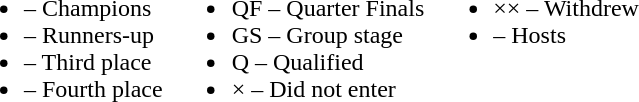<table border="0" cellpadding="2">
<tr valign="top">
<td><br><ul><li> – Champions</li><li> – Runners-up</li><li> – Third place</li><li> – Fourth place</li></ul></td>
<td><br><ul><li>QF – Quarter Finals</li><li>GS – Group stage</li><li>Q – Qualified</li><li>× – Did not enter</li></ul></td>
<td><br><ul><li>×× – Withdrew</li><li> – Hosts</li></ul></td>
</tr>
</table>
